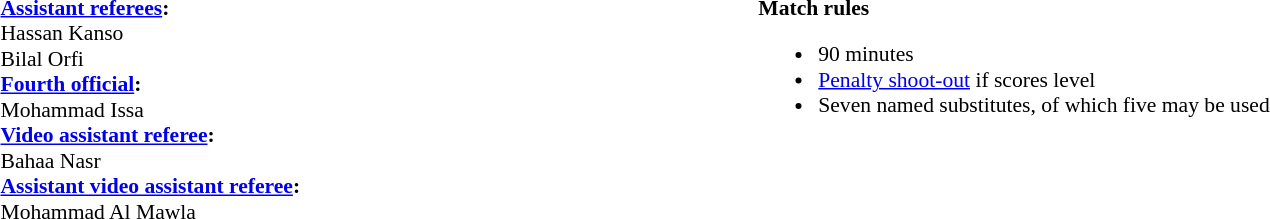<table style="width:100%;font-size:90%">
<tr>
<td style="width:40%;vertical-align:top"><br><strong><a href='#'>Assistant referees</a>:</strong>
<br>Hassan Kanso
<br>Bilal Orfi
<br><strong><a href='#'>Fourth official</a>:</strong>
<br>Mohammad Issa
<br><strong><a href='#'>Video assistant referee</a>:</strong>
<br>Bahaa Nasr
<br><strong><a href='#'>Assistant video assistant referee</a>:</strong>
<br>Mohammad Al Mawla</td>
<td style="width:60%;vertical-align:top"><br><strong>Match rules</strong><ul><li>90 minutes</li><li><a href='#'>Penalty shoot-out</a> if scores level</li><li>Seven named substitutes, of which five may be used</li></ul></td>
</tr>
</table>
